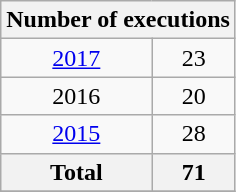<table class="wikitable" style="text-align:center;">
<tr>
<th colspan="2">Number of executions</th>
</tr>
<tr>
<td><a href='#'>2017</a></td>
<td>23</td>
</tr>
<tr>
<td>2016</td>
<td>20</td>
</tr>
<tr>
<td><a href='#'>2015</a></td>
<td>28</td>
</tr>
<tr>
<th>Total</th>
<th>71</th>
</tr>
<tr>
</tr>
</table>
